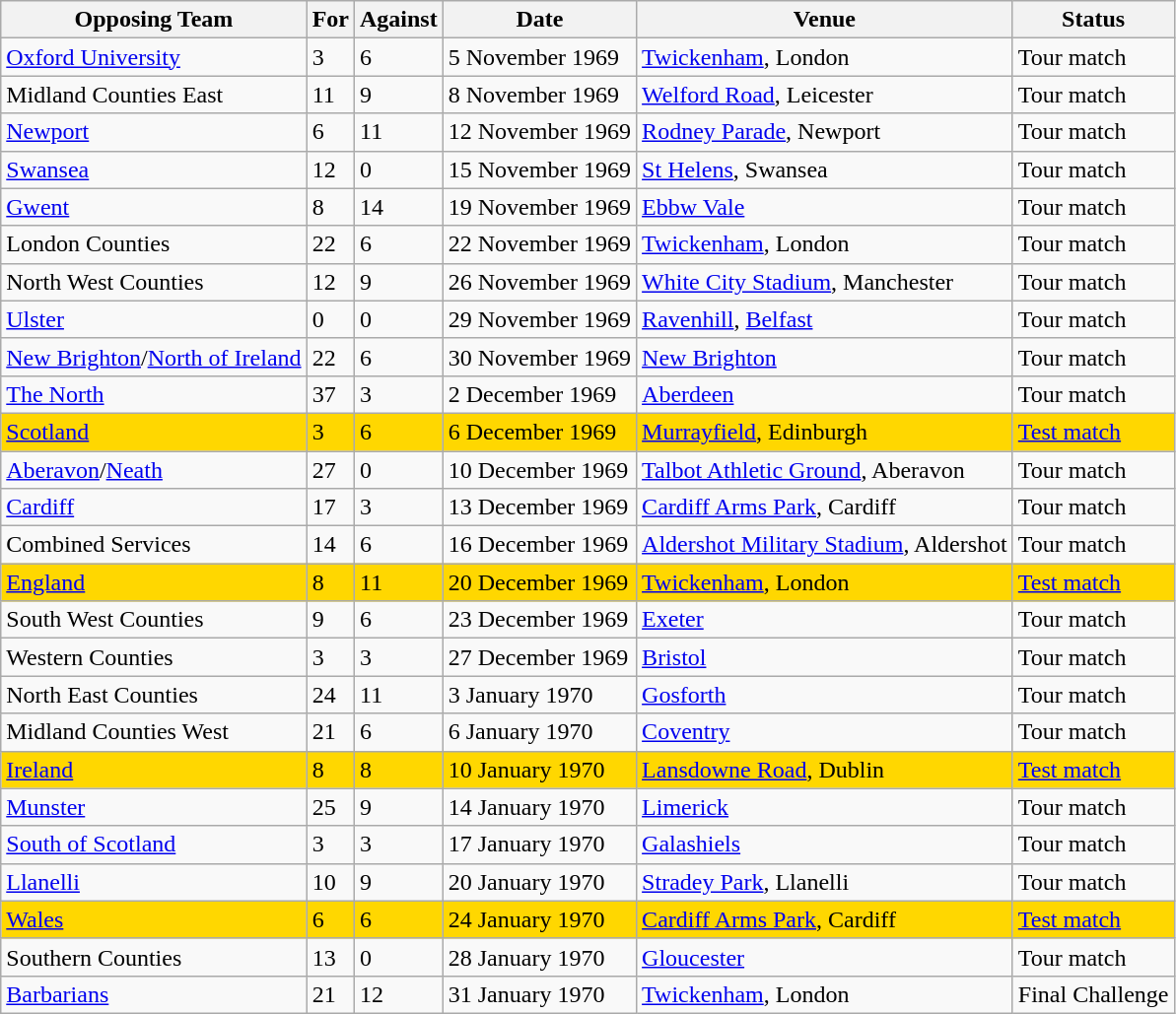<table class="wikitable">
<tr>
<th>Opposing Team</th>
<th>For</th>
<th>Against</th>
<th>Date</th>
<th>Venue</th>
<th>Status</th>
</tr>
<tr>
<td><a href='#'>Oxford University</a></td>
<td>3</td>
<td>6</td>
<td>5 November 1969</td>
<td><a href='#'>Twickenham</a>, London</td>
<td>Tour match</td>
</tr>
<tr>
<td>Midland Counties East</td>
<td>11</td>
<td>9</td>
<td>8 November 1969</td>
<td><a href='#'>Welford Road</a>, Leicester</td>
<td>Tour match</td>
</tr>
<tr>
<td><a href='#'>Newport</a></td>
<td>6</td>
<td>11</td>
<td>12 November 1969</td>
<td><a href='#'>Rodney Parade</a>, Newport</td>
<td>Tour match</td>
</tr>
<tr>
<td><a href='#'>Swansea</a></td>
<td>12</td>
<td>0</td>
<td>15 November 1969</td>
<td><a href='#'>St Helens</a>, Swansea</td>
<td>Tour match</td>
</tr>
<tr>
<td><a href='#'>Gwent</a></td>
<td>8</td>
<td>14</td>
<td>19 November 1969</td>
<td><a href='#'>Ebbw Vale</a></td>
<td>Tour match</td>
</tr>
<tr>
<td>London Counties</td>
<td>22</td>
<td>6</td>
<td>22 November 1969</td>
<td><a href='#'>Twickenham</a>, London</td>
<td>Tour match</td>
</tr>
<tr>
<td>North West Counties</td>
<td>12</td>
<td>9</td>
<td>26 November 1969</td>
<td><a href='#'>White City Stadium</a>, Manchester</td>
<td>Tour match</td>
</tr>
<tr>
<td><a href='#'>Ulster</a></td>
<td>0</td>
<td>0</td>
<td>29 November 1969</td>
<td><a href='#'>Ravenhill</a>, <a href='#'>Belfast</a></td>
<td>Tour match</td>
</tr>
<tr>
<td><a href='#'>New Brighton</a>/<a href='#'>North of Ireland</a></td>
<td>22</td>
<td>6</td>
<td>30 November 1969</td>
<td><a href='#'>New Brighton</a></td>
<td>Tour match</td>
</tr>
<tr>
<td><a href='#'>The North</a></td>
<td>37</td>
<td>3</td>
<td>2 December 1969</td>
<td><a href='#'>Aberdeen</a></td>
<td>Tour match</td>
</tr>
<tr bgcolor="gold">
<td><a href='#'>Scotland</a></td>
<td>3</td>
<td>6</td>
<td>6 December 1969</td>
<td><a href='#'>Murrayfield</a>, Edinburgh</td>
<td><a href='#'>Test match</a></td>
</tr>
<tr>
<td><a href='#'>Aberavon</a>/<a href='#'>Neath</a></td>
<td>27</td>
<td>0</td>
<td>10 December 1969</td>
<td><a href='#'>Talbot Athletic Ground</a>, Aberavon</td>
<td>Tour match</td>
</tr>
<tr>
<td><a href='#'>Cardiff</a></td>
<td>17</td>
<td>3</td>
<td>13 December 1969</td>
<td><a href='#'>Cardiff Arms Park</a>, Cardiff</td>
<td>Tour match</td>
</tr>
<tr>
<td>Combined Services</td>
<td>14</td>
<td>6</td>
<td>16 December 1969</td>
<td><a href='#'>Aldershot Military Stadium</a>, Aldershot</td>
<td>Tour match</td>
</tr>
<tr |- bgcolor="gold">
<td><a href='#'>England</a></td>
<td>8</td>
<td>11</td>
<td>20 December 1969</td>
<td><a href='#'>Twickenham</a>, London</td>
<td><a href='#'>Test match</a></td>
</tr>
<tr>
<td>South West Counties</td>
<td>9</td>
<td>6</td>
<td>23 December 1969</td>
<td><a href='#'>Exeter</a></td>
<td>Tour match</td>
</tr>
<tr>
<td>Western Counties</td>
<td>3</td>
<td>3</td>
<td>27 December 1969</td>
<td><a href='#'>Bristol</a></td>
<td>Tour match</td>
</tr>
<tr>
<td>North East Counties</td>
<td>24</td>
<td>11</td>
<td>3 January 1970</td>
<td><a href='#'>Gosforth</a></td>
<td>Tour match</td>
</tr>
<tr>
<td>Midland Counties West</td>
<td>21</td>
<td>6</td>
<td>6 January 1970</td>
<td><a href='#'>Coventry</a></td>
<td>Tour match</td>
</tr>
<tr |- bgcolor="gold">
<td><a href='#'>Ireland</a></td>
<td>8</td>
<td>8</td>
<td>10 January 1970</td>
<td><a href='#'>Lansdowne Road</a>, Dublin</td>
<td><a href='#'>Test match</a></td>
</tr>
<tr>
<td><a href='#'>Munster</a></td>
<td>25</td>
<td>9</td>
<td>14 January 1970</td>
<td><a href='#'>Limerick</a></td>
<td>Tour match</td>
</tr>
<tr>
<td><a href='#'>South of Scotland</a></td>
<td>3</td>
<td>3</td>
<td>17 January 1970</td>
<td><a href='#'>Galashiels</a></td>
<td>Tour match</td>
</tr>
<tr>
<td><a href='#'>Llanelli</a></td>
<td>10</td>
<td>9</td>
<td>20 January 1970</td>
<td><a href='#'>Stradey Park</a>, Llanelli</td>
<td>Tour match</td>
</tr>
<tr |- bgcolor="gold">
<td><a href='#'>Wales</a></td>
<td>6</td>
<td>6</td>
<td>24 January 1970</td>
<td><a href='#'>Cardiff Arms Park</a>, Cardiff</td>
<td><a href='#'>Test match</a></td>
</tr>
<tr>
<td>Southern Counties</td>
<td>13</td>
<td>0</td>
<td>28 January 1970</td>
<td><a href='#'>Gloucester</a></td>
<td>Tour match</td>
</tr>
<tr>
<td><a href='#'>Barbarians</a></td>
<td>21</td>
<td>12</td>
<td>31 January 1970</td>
<td><a href='#'>Twickenham</a>, London</td>
<td>Final Challenge</td>
</tr>
</table>
